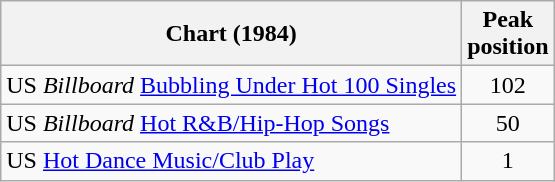<table class="wikitable sortable plainrowheaders">
<tr>
<th>Chart (1984)</th>
<th>Peak<br>position</th>
</tr>
<tr>
<td>US <em>Billboard</em> <a href='#'>Bubbling Under Hot 100 Singles</a></td>
<td align="center">102</td>
</tr>
<tr>
<td align="left">US <em>Billboard</em> <a href='#'>Hot R&B/Hip-Hop Songs</a></td>
<td style="text-align:center;">50</td>
</tr>
<tr>
<td>US <a href='#'>Hot Dance Music/Club Play</a></td>
<td style="text-align:center;">1</td>
</tr>
</table>
